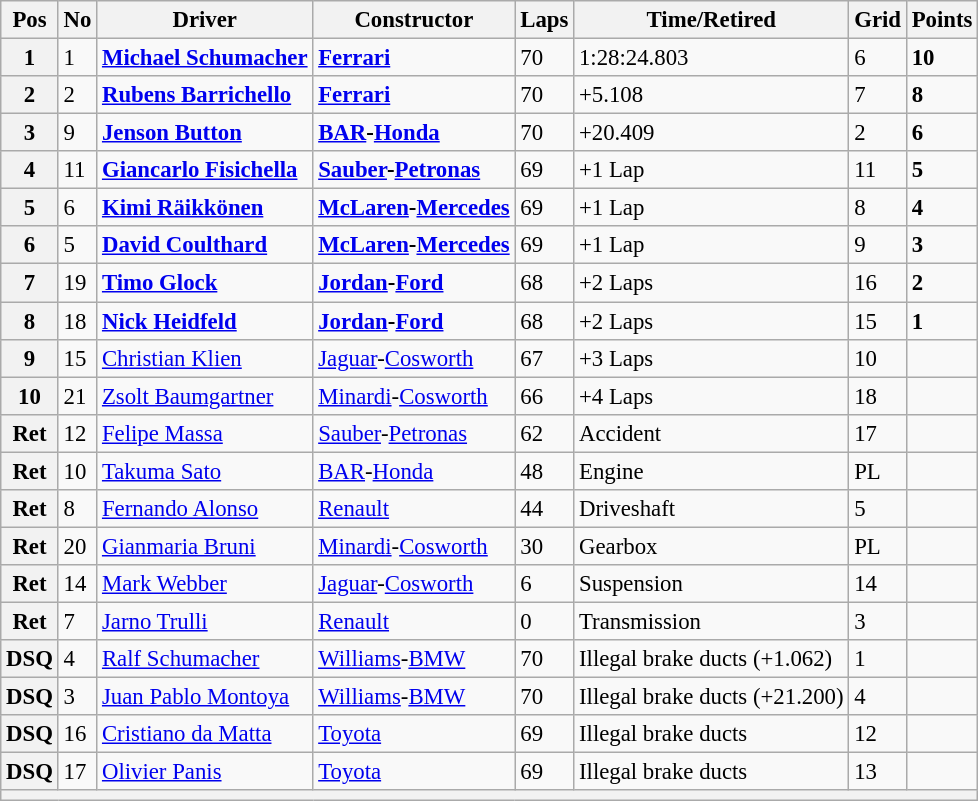<table class="wikitable" style="font-size: 95%;">
<tr>
<th>Pos</th>
<th>No</th>
<th>Driver</th>
<th>Constructor</th>
<th>Laps</th>
<th>Time/Retired</th>
<th>Grid</th>
<th>Points</th>
</tr>
<tr>
<th>1</th>
<td>1</td>
<td> <strong><a href='#'>Michael Schumacher</a></strong></td>
<td><strong><a href='#'>Ferrari</a></strong></td>
<td>70</td>
<td>1:28:24.803</td>
<td>6</td>
<td><strong>10</strong></td>
</tr>
<tr>
<th>2</th>
<td>2</td>
<td> <strong><a href='#'>Rubens Barrichello</a></strong></td>
<td><strong><a href='#'>Ferrari</a></strong></td>
<td>70</td>
<td>+5.108</td>
<td>7</td>
<td><strong>8</strong></td>
</tr>
<tr>
<th>3</th>
<td>9</td>
<td> <strong><a href='#'>Jenson Button</a></strong></td>
<td><strong><a href='#'>BAR</a>-<a href='#'>Honda</a></strong></td>
<td>70</td>
<td>+20.409</td>
<td>2</td>
<td><strong>6</strong></td>
</tr>
<tr>
<th>4</th>
<td>11</td>
<td> <strong><a href='#'>Giancarlo Fisichella</a></strong></td>
<td><strong><a href='#'>Sauber</a>-<a href='#'>Petronas</a></strong></td>
<td>69</td>
<td>+1 Lap</td>
<td>11</td>
<td><strong>5</strong></td>
</tr>
<tr>
<th>5</th>
<td>6</td>
<td> <strong><a href='#'>Kimi Räikkönen</a></strong></td>
<td><strong><a href='#'>McLaren</a>-<a href='#'>Mercedes</a></strong></td>
<td>69</td>
<td>+1 Lap</td>
<td>8</td>
<td><strong>4</strong></td>
</tr>
<tr>
<th>6</th>
<td>5</td>
<td> <strong><a href='#'>David Coulthard</a></strong></td>
<td><strong><a href='#'>McLaren</a>-<a href='#'>Mercedes</a></strong></td>
<td>69</td>
<td>+1 Lap</td>
<td>9</td>
<td><strong>3</strong></td>
</tr>
<tr>
<th>7</th>
<td>19</td>
<td> <strong><a href='#'>Timo Glock</a></strong></td>
<td><strong><a href='#'>Jordan</a>-<a href='#'>Ford</a></strong></td>
<td>68</td>
<td>+2 Laps</td>
<td>16</td>
<td><strong>2</strong></td>
</tr>
<tr>
<th>8</th>
<td>18</td>
<td> <strong><a href='#'>Nick Heidfeld</a></strong></td>
<td><strong><a href='#'>Jordan</a>-<a href='#'>Ford</a></strong></td>
<td>68</td>
<td>+2 Laps</td>
<td>15</td>
<td><strong>1</strong></td>
</tr>
<tr>
<th>9</th>
<td>15</td>
<td> <a href='#'>Christian Klien</a></td>
<td><a href='#'>Jaguar</a>-<a href='#'>Cosworth</a></td>
<td>67</td>
<td>+3 Laps</td>
<td>10</td>
<td> </td>
</tr>
<tr>
<th>10</th>
<td>21</td>
<td> <a href='#'>Zsolt Baumgartner</a></td>
<td><a href='#'>Minardi</a>-<a href='#'>Cosworth</a></td>
<td>66</td>
<td>+4 Laps</td>
<td>18</td>
<td> </td>
</tr>
<tr>
<th>Ret</th>
<td>12</td>
<td> <a href='#'>Felipe Massa</a></td>
<td><a href='#'>Sauber</a>-<a href='#'>Petronas</a></td>
<td>62</td>
<td>Accident</td>
<td>17</td>
<td> </td>
</tr>
<tr>
<th>Ret</th>
<td>10</td>
<td> <a href='#'>Takuma Sato</a></td>
<td><a href='#'>BAR</a>-<a href='#'>Honda</a></td>
<td>48</td>
<td>Engine</td>
<td>PL</td>
<td> </td>
</tr>
<tr>
<th>Ret</th>
<td>8</td>
<td> <a href='#'>Fernando Alonso</a></td>
<td><a href='#'>Renault</a></td>
<td>44</td>
<td>Driveshaft</td>
<td>5</td>
<td> </td>
</tr>
<tr>
<th>Ret</th>
<td>20</td>
<td> <a href='#'>Gianmaria Bruni</a></td>
<td><a href='#'>Minardi</a>-<a href='#'>Cosworth</a></td>
<td>30</td>
<td>Gearbox</td>
<td>PL</td>
<td> </td>
</tr>
<tr>
<th>Ret</th>
<td>14</td>
<td> <a href='#'>Mark Webber</a></td>
<td><a href='#'>Jaguar</a>-<a href='#'>Cosworth</a></td>
<td>6</td>
<td>Suspension</td>
<td>14</td>
<td> </td>
</tr>
<tr>
<th>Ret</th>
<td>7</td>
<td> <a href='#'>Jarno Trulli</a></td>
<td><a href='#'>Renault</a></td>
<td>0</td>
<td>Transmission</td>
<td>3</td>
<td> </td>
</tr>
<tr>
<th>DSQ</th>
<td>4</td>
<td> <a href='#'>Ralf Schumacher</a></td>
<td><a href='#'>Williams</a>-<a href='#'>BMW</a></td>
<td>70</td>
<td>Illegal brake ducts (+1.062)</td>
<td>1</td>
<td> </td>
</tr>
<tr>
<th>DSQ</th>
<td>3</td>
<td> <a href='#'>Juan Pablo Montoya</a></td>
<td><a href='#'>Williams</a>-<a href='#'>BMW</a></td>
<td>70</td>
<td>Illegal brake ducts (+21.200)</td>
<td>4</td>
<td> </td>
</tr>
<tr>
<th>DSQ</th>
<td>16</td>
<td> <a href='#'>Cristiano da Matta</a></td>
<td><a href='#'>Toyota</a></td>
<td>69</td>
<td>Illegal brake ducts</td>
<td>12</td>
<td> </td>
</tr>
<tr>
<th>DSQ</th>
<td>17</td>
<td> <a href='#'>Olivier Panis</a></td>
<td><a href='#'>Toyota</a></td>
<td>69</td>
<td>Illegal brake ducts</td>
<td>13</td>
<td></td>
</tr>
<tr>
<th colspan="8"></th>
</tr>
</table>
